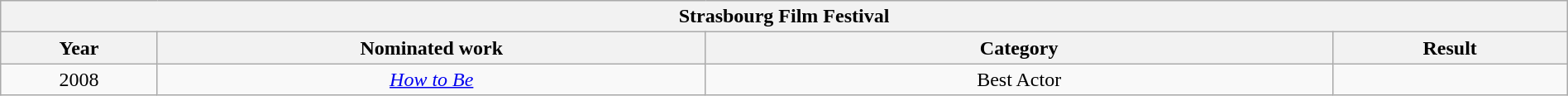<table width="100%" class="wikitable">
<tr>
<th colspan="4" align="center"><strong>Strasbourg Film Festival</strong></th>
</tr>
<tr>
<th width="10%">Year</th>
<th width="35%">Nominated work</th>
<th width="40%">Category</th>
<th width="15%">Result</th>
</tr>
<tr>
<td rowspan=2 style="text-align:center;">2008</td>
<td rowspan=2 style="text-align:center;"><em><a href='#'>How to Be</a></em></td>
<td rowspan=2 style="text-align:center;">Best Actor</td>
<td></td>
</tr>
</table>
